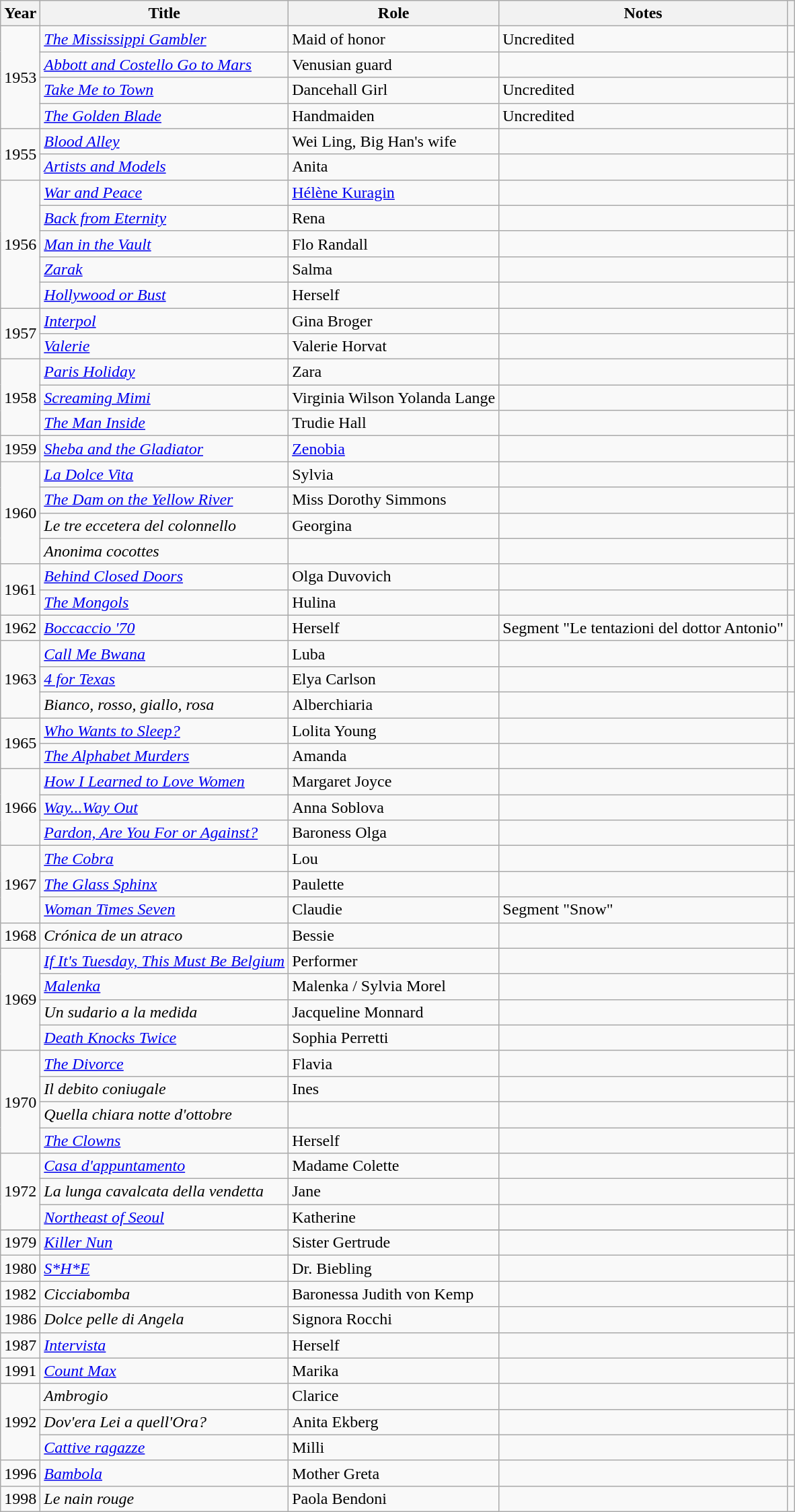<table class="wikitable sortable">
<tr>
<th>Year</th>
<th>Title</th>
<th>Role</th>
<th class="unsortable">Notes</th>
<th class="unsortable"></th>
</tr>
<tr>
<td rowspan="4">1953</td>
<td><em><a href='#'>The Mississippi Gambler</a></em></td>
<td>Maid of honor</td>
<td>Uncredited</td>
<td></td>
</tr>
<tr>
<td><em><a href='#'>Abbott and Costello Go to Mars</a></em></td>
<td>Venusian guard</td>
<td></td>
<td></td>
</tr>
<tr>
<td><em><a href='#'>Take Me to Town</a></em></td>
<td>Dancehall Girl</td>
<td>Uncredited</td>
<td></td>
</tr>
<tr>
<td><em><a href='#'>The Golden Blade</a></em></td>
<td>Handmaiden</td>
<td>Uncredited</td>
<td></td>
</tr>
<tr>
<td rowspan="2">1955</td>
<td><em><a href='#'>Blood Alley</a></em></td>
<td>Wei Ling, Big Han's wife</td>
<td></td>
<td></td>
</tr>
<tr>
<td><em><a href='#'>Artists and Models</a></em></td>
<td>Anita</td>
<td></td>
<td></td>
</tr>
<tr>
<td rowspan="5">1956</td>
<td><em><a href='#'>War and Peace</a></em></td>
<td><a href='#'>Hélène Kuragin</a></td>
<td></td>
<td></td>
</tr>
<tr>
<td><em><a href='#'>Back from Eternity</a></em></td>
<td>Rena</td>
<td></td>
<td></td>
</tr>
<tr>
<td><em><a href='#'>Man in the Vault</a></em></td>
<td>Flo Randall</td>
<td></td>
<td></td>
</tr>
<tr>
<td><em><a href='#'>Zarak</a></em></td>
<td>Salma</td>
<td></td>
<td></td>
</tr>
<tr>
<td><em><a href='#'>Hollywood or Bust</a></em></td>
<td>Herself</td>
<td></td>
<td></td>
</tr>
<tr>
<td rowspan="2">1957</td>
<td><em><a href='#'>Interpol</a></em></td>
<td>Gina Broger</td>
<td></td>
<td></td>
</tr>
<tr>
<td><em><a href='#'>Valerie</a></em></td>
<td>Valerie Horvat</td>
<td></td>
<td></td>
</tr>
<tr>
<td rowspan="3">1958</td>
<td><em><a href='#'>Paris Holiday</a></em></td>
<td>Zara</td>
<td></td>
<td></td>
</tr>
<tr>
<td><em><a href='#'>Screaming Mimi</a></em></td>
<td>Virginia Wilson  Yolanda Lange</td>
<td></td>
<td></td>
</tr>
<tr>
<td><em><a href='#'>The Man Inside</a></em></td>
<td>Trudie Hall</td>
<td></td>
<td></td>
</tr>
<tr>
<td>1959</td>
<td><em><a href='#'>Sheba and the Gladiator</a></em></td>
<td><a href='#'>Zenobia</a></td>
<td></td>
<td></td>
</tr>
<tr>
<td rowspan="4">1960</td>
<td><em><a href='#'>La Dolce Vita</a></em></td>
<td>Sylvia</td>
<td></td>
<td></td>
</tr>
<tr>
<td><em><a href='#'>The Dam on the Yellow River</a></em></td>
<td>Miss Dorothy Simmons</td>
<td></td>
<td></td>
</tr>
<tr>
<td><em>Le tre eccetera del colonnello</em></td>
<td>Georgina</td>
<td></td>
<td></td>
</tr>
<tr>
<td><em>Anonima cocottes</em></td>
<td></td>
<td></td>
<td></td>
</tr>
<tr>
<td rowspan="2">1961</td>
<td><em><a href='#'>Behind Closed Doors</a></em></td>
<td>Olga Duvovich</td>
<td></td>
<td></td>
</tr>
<tr>
<td><em><a href='#'>The Mongols</a></em></td>
<td>Hulina</td>
<td></td>
<td></td>
</tr>
<tr>
<td>1962</td>
<td><em><a href='#'>Boccaccio '70</a></em></td>
<td>Herself</td>
<td>Segment "Le tentazioni del dottor Antonio"</td>
<td></td>
</tr>
<tr>
<td rowspan="3">1963</td>
<td><em><a href='#'>Call Me Bwana</a></em></td>
<td>Luba</td>
<td></td>
<td></td>
</tr>
<tr>
<td><em><a href='#'>4 for Texas</a></em></td>
<td>Elya Carlson</td>
<td></td>
<td></td>
</tr>
<tr>
<td><em>Bianco, rosso, giallo, rosa</em></td>
<td>Alberchiaria</td>
<td></td>
<td></td>
</tr>
<tr>
<td rowspan="2">1965</td>
<td><em><a href='#'>Who Wants to Sleep?</a></em></td>
<td>Lolita Young</td>
<td></td>
<td></td>
</tr>
<tr>
<td><em><a href='#'>The Alphabet Murders</a></em></td>
<td>Amanda</td>
<td></td>
<td></td>
</tr>
<tr>
<td rowspan="3">1966</td>
<td><em><a href='#'>How I Learned to Love Women</a></em></td>
<td>Margaret Joyce</td>
<td></td>
<td></td>
</tr>
<tr>
<td><em><a href='#'>Way...Way Out</a></em></td>
<td>Anna Soblova</td>
<td></td>
<td></td>
</tr>
<tr>
<td><em><a href='#'>Pardon, Are You For or Against?</a></em></td>
<td>Baroness Olga</td>
<td></td>
<td></td>
</tr>
<tr>
<td rowspan="3">1967</td>
<td><em><a href='#'>The Cobra</a></em></td>
<td>Lou</td>
<td></td>
<td></td>
</tr>
<tr>
<td><em><a href='#'>The Glass Sphinx</a></em></td>
<td>Paulette</td>
<td></td>
<td></td>
</tr>
<tr>
<td><em><a href='#'>Woman Times Seven</a></em></td>
<td>Claudie</td>
<td>Segment "Snow"</td>
<td></td>
</tr>
<tr>
<td>1968</td>
<td><em>Crónica de un atraco</em></td>
<td>Bessie</td>
<td></td>
<td></td>
</tr>
<tr>
<td rowspan="4">1969</td>
<td><em><a href='#'>If It's Tuesday, This Must Be Belgium</a></em></td>
<td>Performer</td>
<td></td>
<td></td>
</tr>
<tr>
<td><em><a href='#'>Malenka</a></em></td>
<td>Malenka / Sylvia Morel</td>
<td></td>
<td></td>
</tr>
<tr>
<td><em>Un sudario a la medida</em></td>
<td>Jacqueline Monnard</td>
<td></td>
<td></td>
</tr>
<tr>
<td><em><a href='#'>Death Knocks Twice</a></em></td>
<td>Sophia Perretti</td>
<td></td>
<td></td>
</tr>
<tr>
<td rowspan="4">1970</td>
<td><em><a href='#'>The Divorce</a></em></td>
<td>Flavia</td>
<td></td>
<td></td>
</tr>
<tr>
<td><em>Il debito coniugale</em></td>
<td>Ines</td>
<td></td>
<td></td>
</tr>
<tr>
<td><em>Quella chiara notte d'ottobre</em></td>
<td></td>
<td></td>
<td></td>
</tr>
<tr>
<td><em><a href='#'>The Clowns</a></em></td>
<td>Herself</td>
<td></td>
<td></td>
</tr>
<tr>
<td rowspan="3">1972</td>
<td><em><a href='#'>Casa d'appuntamento</a></em></td>
<td>Madame Colette</td>
<td></td>
<td></td>
</tr>
<tr>
<td><em>La lunga cavalcata della vendetta</em></td>
<td>Jane</td>
<td></td>
<td></td>
</tr>
<tr>
<td><em><a href='#'>Northeast of Seoul</a></em></td>
<td>Katherine</td>
<td></td>
<td></td>
</tr>
<tr>
</tr>
<tr>
<td>1979</td>
<td><em><a href='#'>Killer Nun</a></em></td>
<td>Sister Gertrude</td>
<td></td>
<td></td>
</tr>
<tr>
<td>1980</td>
<td><em><a href='#'>S*H*E</a></em></td>
<td>Dr. Biebling</td>
<td></td>
<td></td>
</tr>
<tr>
<td>1982</td>
<td><em>Cicciabomba</em></td>
<td>Baronessa Judith von Kemp</td>
<td></td>
<td></td>
</tr>
<tr>
<td>1986</td>
<td><em>Dolce pelle di Angela</em></td>
<td>Signora Rocchi</td>
<td></td>
<td></td>
</tr>
<tr>
<td>1987</td>
<td><em><a href='#'>Intervista</a></em></td>
<td>Herself</td>
<td></td>
<td></td>
</tr>
<tr>
<td>1991</td>
<td><em><a href='#'>Count Max</a></em></td>
<td>Marika</td>
<td></td>
<td></td>
</tr>
<tr>
<td rowspan="3">1992</td>
<td><em>Ambrogio</em></td>
<td>Clarice</td>
<td></td>
<td></td>
</tr>
<tr>
<td><em>Dov'era Lei a quell'Ora?</em></td>
<td>Anita Ekberg</td>
<td></td>
<td></td>
</tr>
<tr>
<td><em><a href='#'>Cattive ragazze</a></em></td>
<td>Milli</td>
<td></td>
<td></td>
</tr>
<tr>
<td>1996</td>
<td><em><a href='#'>Bambola</a></em></td>
<td>Mother Greta</td>
<td></td>
<td></td>
</tr>
<tr>
<td>1998</td>
<td><em>Le nain rouge</em></td>
<td>Paola Bendoni</td>
<td></td>
<td></td>
</tr>
</table>
